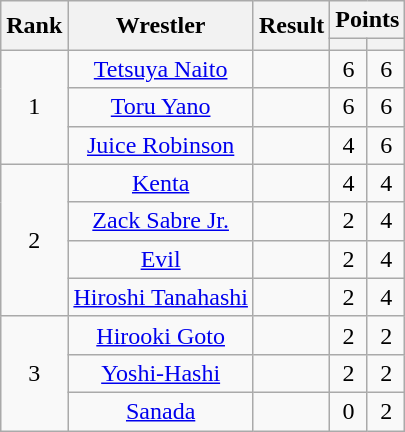<table class="wikitable mw-collapsible mw-collapsed" plainrowheaders sortable" style="text-align: center">
<tr>
<th scope="col" rowspan="2">Rank</th>
<th scope="col" rowspan="2">Wrestler</th>
<th scope="col" rowspan="2">Result</th>
<th scope="col" colspan="2">Points</th>
</tr>
<tr>
<th></th>
<th></th>
</tr>
<tr>
<td rowspan="3">1</td>
<td><a href='#'>Tetsuya Naito</a></td>
<td></td>
<td>6</td>
<td>6</td>
</tr>
<tr>
<td><a href='#'>Toru Yano</a></td>
<td></td>
<td>6</td>
<td>6</td>
</tr>
<tr>
<td><a href='#'>Juice Robinson</a></td>
<td></td>
<td>4</td>
<td>6</td>
</tr>
<tr>
<td rowspan="4">2</td>
<td><a href='#'>Kenta</a></td>
<td></td>
<td>4</td>
<td>4</td>
</tr>
<tr>
<td><a href='#'>Zack Sabre Jr.</a></td>
<td></td>
<td>2</td>
<td>4</td>
</tr>
<tr>
<td><a href='#'>Evil</a></td>
<td></td>
<td>2</td>
<td>4</td>
</tr>
<tr>
<td><a href='#'>Hiroshi Tanahashi</a></td>
<td></td>
<td>2</td>
<td>4</td>
</tr>
<tr>
<td rowspan="3">3</td>
<td><a href='#'>Hirooki Goto</a></td>
<td></td>
<td>2</td>
<td>2</td>
</tr>
<tr>
<td><a href='#'>Yoshi-Hashi</a></td>
<td></td>
<td>2</td>
<td>2</td>
</tr>
<tr>
<td><a href='#'>Sanada</a></td>
<td></td>
<td>0</td>
<td>2</td>
</tr>
</table>
